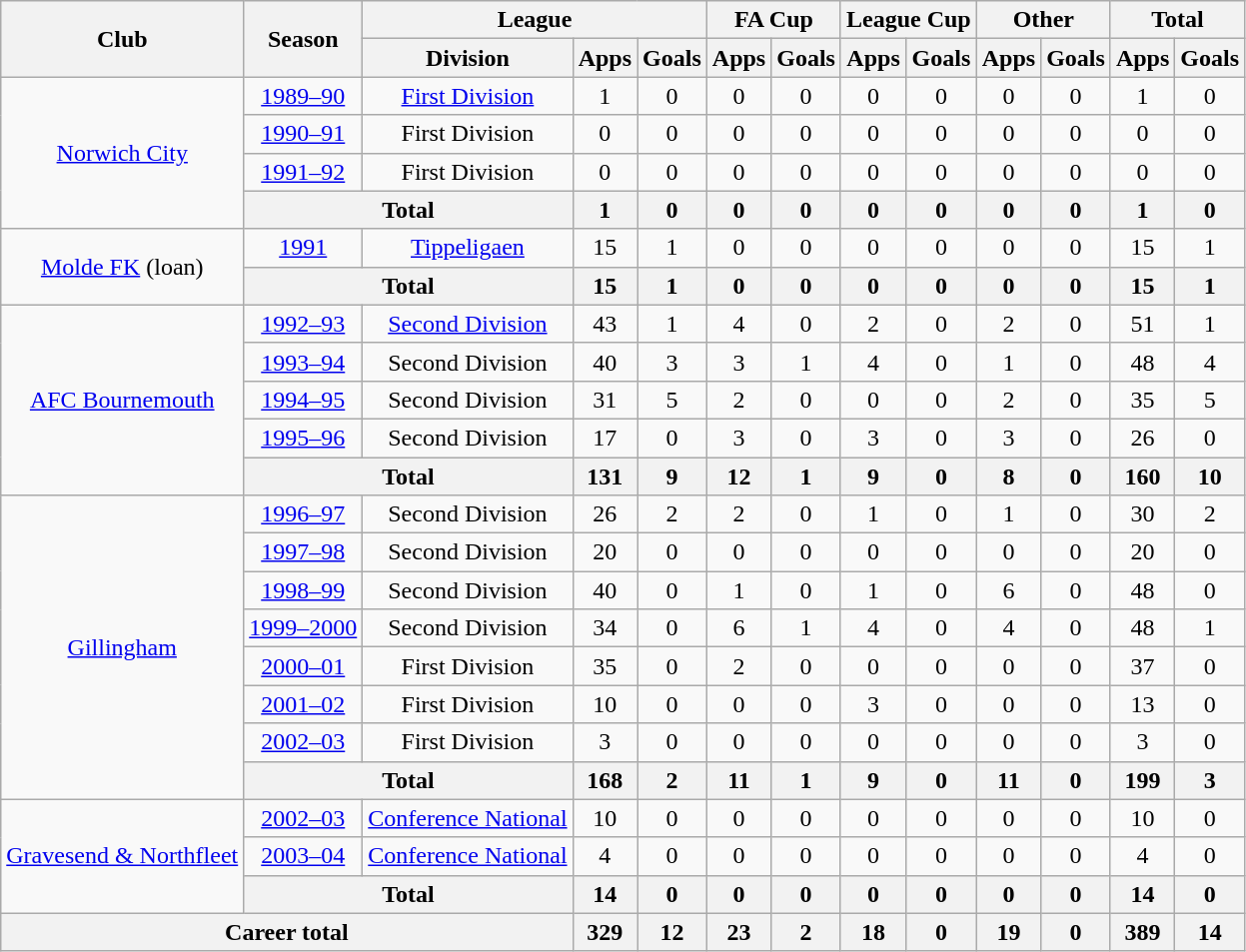<table class="wikitable" style="text-align: center;">
<tr>
<th rowspan="2">Club</th>
<th rowspan="2">Season</th>
<th colspan="3">League</th>
<th colspan="2">FA Cup</th>
<th colspan="2">League Cup</th>
<th colspan="2">Other</th>
<th colspan="2">Total</th>
</tr>
<tr>
<th>Division</th>
<th>Apps</th>
<th>Goals</th>
<th>Apps</th>
<th>Goals</th>
<th>Apps</th>
<th>Goals</th>
<th>Apps</th>
<th>Goals</th>
<th>Apps</th>
<th>Goals</th>
</tr>
<tr>
<td rowspan="4"><a href='#'>Norwich City</a></td>
<td><a href='#'>1989–90</a></td>
<td><a href='#'>First Division</a></td>
<td>1</td>
<td>0</td>
<td>0</td>
<td>0</td>
<td>0</td>
<td>0</td>
<td>0</td>
<td>0</td>
<td>1</td>
<td>0</td>
</tr>
<tr>
<td><a href='#'>1990–91</a></td>
<td>First Division</td>
<td>0</td>
<td>0</td>
<td>0</td>
<td>0</td>
<td>0</td>
<td>0</td>
<td>0</td>
<td>0</td>
<td>0</td>
<td>0</td>
</tr>
<tr>
<td><a href='#'>1991–92</a></td>
<td>First Division</td>
<td>0</td>
<td>0</td>
<td>0</td>
<td>0</td>
<td>0</td>
<td>0</td>
<td>0</td>
<td>0</td>
<td>0</td>
<td>0</td>
</tr>
<tr>
<th colspan="2">Total</th>
<th>1</th>
<th>0</th>
<th>0</th>
<th>0</th>
<th>0</th>
<th>0</th>
<th>0</th>
<th>0</th>
<th>1</th>
<th>0</th>
</tr>
<tr>
<td rowspan="2"><a href='#'>Molde FK</a> (loan)</td>
<td><a href='#'>1991</a></td>
<td><a href='#'>Tippeligaen</a></td>
<td>15</td>
<td>1</td>
<td>0</td>
<td>0</td>
<td>0</td>
<td>0</td>
<td>0</td>
<td>0</td>
<td>15</td>
<td>1</td>
</tr>
<tr>
<th colspan="2">Total</th>
<th>15</th>
<th>1</th>
<th>0</th>
<th>0</th>
<th>0</th>
<th>0</th>
<th>0</th>
<th>0</th>
<th>15</th>
<th>1</th>
</tr>
<tr>
<td rowspan="5"><a href='#'>AFC Bournemouth</a></td>
<td><a href='#'>1992–93</a></td>
<td><a href='#'>Second Division</a></td>
<td>43</td>
<td>1</td>
<td>4</td>
<td>0</td>
<td>2</td>
<td>0</td>
<td>2</td>
<td>0</td>
<td>51</td>
<td>1</td>
</tr>
<tr>
<td><a href='#'>1993–94</a></td>
<td>Second Division</td>
<td>40</td>
<td>3</td>
<td>3</td>
<td>1</td>
<td>4</td>
<td>0</td>
<td>1</td>
<td>0</td>
<td>48</td>
<td>4</td>
</tr>
<tr>
<td><a href='#'>1994–95</a></td>
<td>Second Division</td>
<td>31</td>
<td>5</td>
<td>2</td>
<td>0</td>
<td>0</td>
<td>0</td>
<td>2</td>
<td>0</td>
<td>35</td>
<td>5</td>
</tr>
<tr>
<td><a href='#'>1995–96</a></td>
<td>Second Division</td>
<td>17</td>
<td>0</td>
<td>3</td>
<td>0</td>
<td>3</td>
<td>0</td>
<td>3</td>
<td>0</td>
<td>26</td>
<td>0</td>
</tr>
<tr>
<th colspan="2">Total</th>
<th>131</th>
<th>9</th>
<th>12</th>
<th>1</th>
<th>9</th>
<th>0</th>
<th>8</th>
<th>0</th>
<th>160</th>
<th>10</th>
</tr>
<tr>
<td rowspan="8"><a href='#'>Gillingham</a></td>
<td><a href='#'>1996–97</a></td>
<td>Second Division</td>
<td>26</td>
<td>2</td>
<td>2</td>
<td>0</td>
<td>1</td>
<td>0</td>
<td>1</td>
<td>0</td>
<td>30</td>
<td>2</td>
</tr>
<tr>
<td><a href='#'>1997–98</a></td>
<td>Second Division</td>
<td>20</td>
<td>0</td>
<td>0</td>
<td>0</td>
<td>0</td>
<td>0</td>
<td>0</td>
<td>0</td>
<td>20</td>
<td>0</td>
</tr>
<tr>
<td><a href='#'>1998–99</a></td>
<td>Second Division</td>
<td>40</td>
<td>0</td>
<td>1</td>
<td>0</td>
<td>1</td>
<td>0</td>
<td>6</td>
<td>0</td>
<td>48</td>
<td>0</td>
</tr>
<tr>
<td><a href='#'>1999–2000</a></td>
<td>Second Division</td>
<td>34</td>
<td>0</td>
<td>6</td>
<td>1</td>
<td>4</td>
<td>0</td>
<td>4</td>
<td>0</td>
<td>48</td>
<td>1</td>
</tr>
<tr>
<td><a href='#'>2000–01</a></td>
<td>First Division</td>
<td>35</td>
<td>0</td>
<td>2</td>
<td>0</td>
<td>0</td>
<td>0</td>
<td>0</td>
<td>0</td>
<td>37</td>
<td>0</td>
</tr>
<tr>
<td><a href='#'>2001–02</a></td>
<td>First Division</td>
<td>10</td>
<td>0</td>
<td>0</td>
<td>0</td>
<td>3</td>
<td>0</td>
<td>0</td>
<td>0</td>
<td>13</td>
<td>0</td>
</tr>
<tr>
<td><a href='#'>2002–03</a></td>
<td>First Division</td>
<td>3</td>
<td>0</td>
<td>0</td>
<td>0</td>
<td>0</td>
<td>0</td>
<td>0</td>
<td>0</td>
<td>3</td>
<td>0</td>
</tr>
<tr>
<th colspan="2">Total</th>
<th>168</th>
<th>2</th>
<th>11</th>
<th>1</th>
<th>9</th>
<th>0</th>
<th>11</th>
<th>0</th>
<th>199</th>
<th>3</th>
</tr>
<tr>
<td rowspan="3"><a href='#'>Gravesend & Northfleet</a></td>
<td><a href='#'>2002–03</a></td>
<td><a href='#'>Conference National</a></td>
<td>10</td>
<td>0</td>
<td>0</td>
<td>0</td>
<td>0</td>
<td>0</td>
<td>0</td>
<td>0</td>
<td>10</td>
<td>0</td>
</tr>
<tr>
<td><a href='#'>2003–04</a></td>
<td><a href='#'>Conference National</a></td>
<td>4</td>
<td>0</td>
<td>0</td>
<td>0</td>
<td>0</td>
<td>0</td>
<td>0</td>
<td>0</td>
<td>4</td>
<td>0</td>
</tr>
<tr>
<th colspan="2">Total</th>
<th>14</th>
<th>0</th>
<th>0</th>
<th>0</th>
<th>0</th>
<th>0</th>
<th>0</th>
<th>0</th>
<th>14</th>
<th>0</th>
</tr>
<tr>
<th colspan="3">Career total</th>
<th>329</th>
<th>12</th>
<th>23</th>
<th>2</th>
<th>18</th>
<th>0</th>
<th>19</th>
<th>0</th>
<th>389</th>
<th>14</th>
</tr>
</table>
